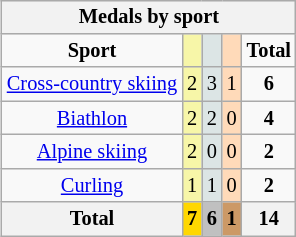<table class="wikitable" style="font-size:85%;float:right">
<tr style="background:#efefef;">
<th colspan=5>Medals by sport</th>
</tr>
<tr align=center>
<td><strong>Sport</strong></td>
<td bgcolor=#f7f6a8></td>
<td bgcolor=#dce5e5></td>
<td bgcolor=#ffdab9></td>
<td><strong>Total</strong></td>
</tr>
<tr align=center>
<td><a href='#'>Cross-country skiing</a></td>
<td style="background:#F7F6A8;">2</td>
<td style="background:#DCE5E5;">3</td>
<td style="background:#FFDAB9;">1</td>
<td><strong>6</strong></td>
</tr>
<tr align=center>
<td><a href='#'>Biathlon</a></td>
<td style="background:#F7F6A8;">2</td>
<td style="background:#DCE5E5;">2</td>
<td style="background:#FFDAB9;">0</td>
<td><strong>4</strong></td>
</tr>
<tr align=center>
<td><a href='#'>Alpine skiing</a></td>
<td style="background:#F7F6A8;">2</td>
<td style="background:#DCE5E5;">0</td>
<td style="background:#FFDAB9;">0</td>
<td><strong>2</strong></td>
</tr>
<tr align=center>
<td><a href='#'>Curling</a></td>
<td style="background:#F7F6A8;">1</td>
<td style="background:#DCE5E5;">1</td>
<td style="background:#FFDAB9;">0</td>
<td><strong>2</strong></td>
</tr>
<tr align=center>
<th>Total</th>
<th style="background:gold;">7</th>
<th style="background:silver;">6</th>
<th style="background:#c96;">1</th>
<th>14</th>
</tr>
</table>
